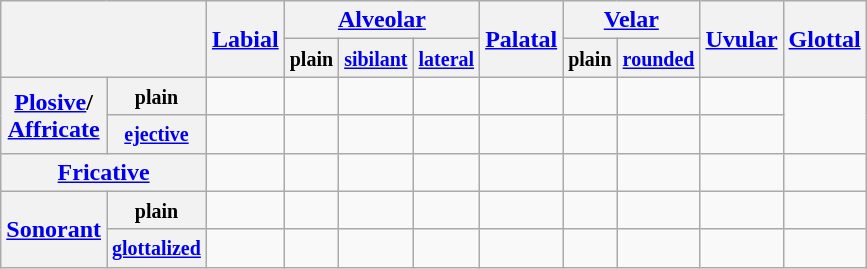<table class="wikitable" style="text-align:center">
<tr>
<th rowspan="2" colspan="2"></th>
<th rowspan="2"><a href='#'>Labial</a></th>
<th colspan="3"><a href='#'>Alveolar</a></th>
<th rowspan="2"><a href='#'>Palatal</a></th>
<th colspan="2"><a href='#'>Velar</a></th>
<th rowspan="2"><a href='#'>Uvular</a></th>
<th rowspan="2"><a href='#'>Glottal</a></th>
</tr>
<tr>
<th><small>plain</small></th>
<th><small><a href='#'>sibilant</a></small></th>
<th><small><a href='#'>lateral</a></small></th>
<th><small>plain</small></th>
<th><small><a href='#'>rounded</a></small></th>
</tr>
<tr>
<th rowspan="2"><a href='#'>Plosive</a>/<br><a href='#'>Affricate</a></th>
<th><small>plain</small></th>
<td> </td>
<td> </td>
<td> </td>
<td></td>
<td></td>
<td> </td>
<td> </td>
<td> </td>
<td rowspan="2"> </td>
</tr>
<tr>
<th><small><a href='#'>ejective</a></small></th>
<td> </td>
<td> </td>
<td> </td>
<td> </td>
<td></td>
<td> </td>
<td> </td>
<td> </td>
</tr>
<tr>
<th colspan="2"><a href='#'>Fricative</a></th>
<td></td>
<td></td>
<td> </td>
<td> </td>
<td></td>
<td> </td>
<td> </td>
<td> </td>
<td> </td>
</tr>
<tr>
<th rowspan="2"><a href='#'>Sonorant</a></th>
<th><small>plain</small></th>
<td> </td>
<td> </td>
<td></td>
<td> </td>
<td> </td>
<td></td>
<td> </td>
<td></td>
<td></td>
</tr>
<tr>
<th><small><a href='#'>glottalized</a></small></th>
<td> </td>
<td> </td>
<td></td>
<td> </td>
<td> </td>
<td></td>
<td> </td>
<td></td>
<td></td>
</tr>
</table>
